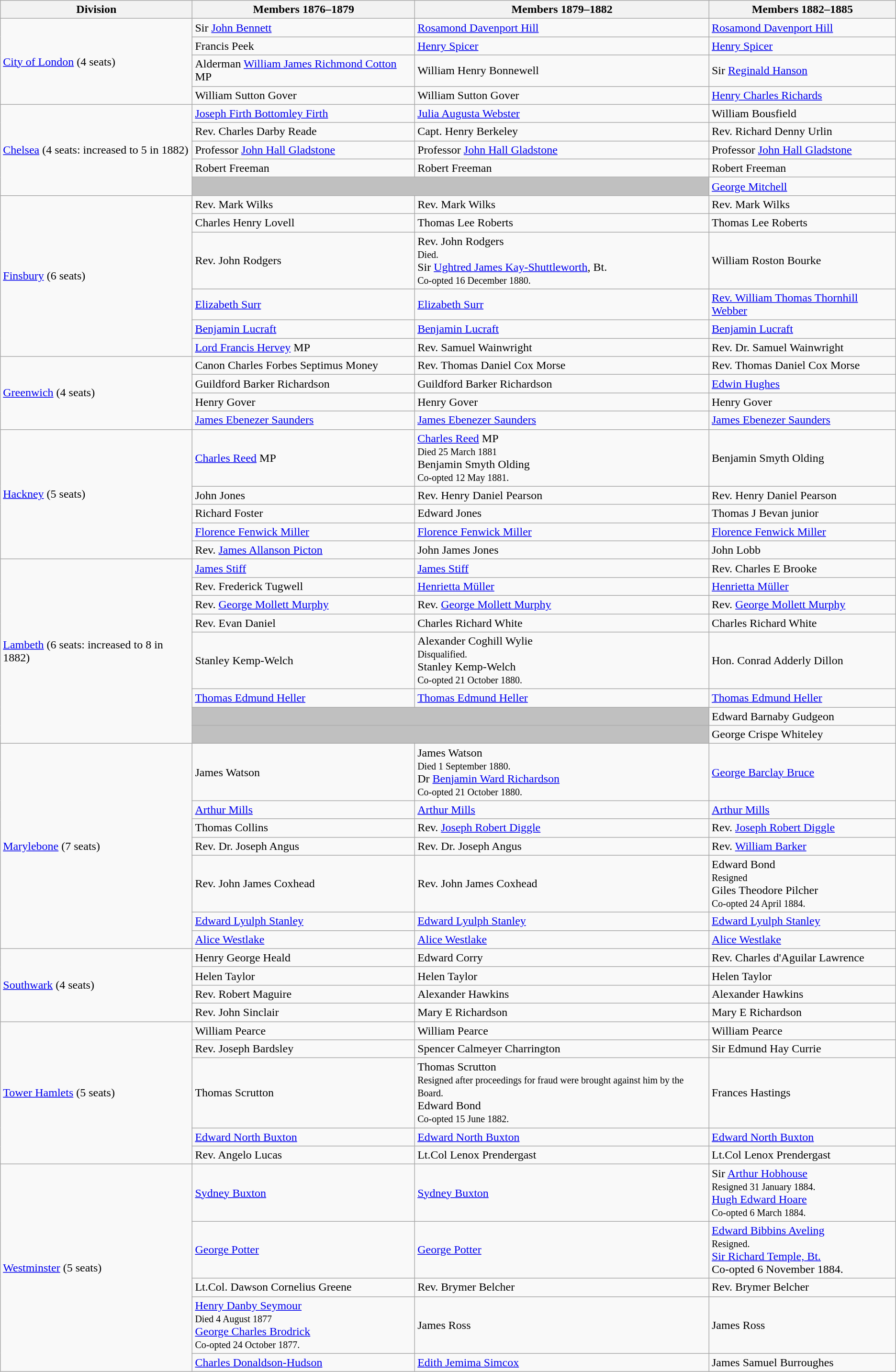<table class="wikitable">
<tr>
<th>Division</th>
<th>Members 1876–1879</th>
<th>Members 1879–1882</th>
<th>Members 1882–1885</th>
</tr>
<tr>
<td rowspan="4"><a href='#'>City of London</a> (4 seats)</td>
<td>Sir <a href='#'>John Bennett</a></td>
<td><a href='#'>Rosamond Davenport Hill</a></td>
<td><a href='#'>Rosamond Davenport Hill</a></td>
</tr>
<tr>
<td>Francis Peek</td>
<td><a href='#'>Henry Spicer</a></td>
<td><a href='#'>Henry Spicer</a></td>
</tr>
<tr>
<td>Alderman <a href='#'>William James Richmond Cotton</a> MP</td>
<td>William Henry Bonnewell</td>
<td>Sir <a href='#'>Reginald Hanson</a></td>
</tr>
<tr>
<td>William Sutton Gover</td>
<td>William Sutton Gover</td>
<td><a href='#'>Henry Charles Richards</a></td>
</tr>
<tr>
<td rowspan="5"><a href='#'>Chelsea</a> (4 seats: increased to 5 in 1882)</td>
<td><a href='#'>Joseph Firth Bottomley Firth</a></td>
<td><a href='#'>Julia Augusta Webster</a></td>
<td>William Bousfield</td>
</tr>
<tr>
<td>Rev. Charles Darby Reade</td>
<td>Capt. Henry Berkeley</td>
<td>Rev. Richard Denny Urlin</td>
</tr>
<tr>
<td>Professor <a href='#'>John Hall Gladstone</a></td>
<td>Professor <a href='#'>John Hall Gladstone</a></td>
<td>Professor <a href='#'>John Hall Gladstone</a></td>
</tr>
<tr>
<td>Robert Freeman</td>
<td>Robert Freeman</td>
<td>Robert Freeman</td>
</tr>
<tr>
<td colspan=2 bgcolor=silver></td>
<td><a href='#'>George Mitchell</a></td>
</tr>
<tr>
<td rowspan="6"><a href='#'>Finsbury</a> (6 seats)</td>
<td>Rev. Mark Wilks</td>
<td>Rev. Mark Wilks</td>
<td>Rev. Mark Wilks</td>
</tr>
<tr>
<td>Charles Henry Lovell</td>
<td>Thomas Lee Roberts</td>
<td>Thomas Lee Roberts</td>
</tr>
<tr>
<td>Rev. John Rodgers</td>
<td>Rev. John Rodgers<small><br>Died.</small><br>Sir <a href='#'>Ughtred James Kay-Shuttleworth</a>, Bt.<small><br>Co-opted 16 December 1880.</small></td>
<td>William Roston Bourke</td>
</tr>
<tr>
<td><a href='#'>Elizabeth Surr</a></td>
<td><a href='#'>Elizabeth Surr</a></td>
<td><a href='#'>Rev. William Thomas Thornhill Webber</a></td>
</tr>
<tr>
<td><a href='#'>Benjamin Lucraft</a></td>
<td><a href='#'>Benjamin Lucraft</a></td>
<td><a href='#'>Benjamin Lucraft</a></td>
</tr>
<tr>
<td><a href='#'>Lord Francis Hervey</a> MP</td>
<td>Rev. Samuel Wainwright</td>
<td>Rev. Dr. Samuel Wainwright</td>
</tr>
<tr>
<td rowspan="4"><a href='#'>Greenwich</a> (4 seats)</td>
<td>Canon Charles Forbes Septimus Money</td>
<td>Rev. Thomas Daniel Cox Morse</td>
<td>Rev. Thomas Daniel Cox Morse</td>
</tr>
<tr>
<td>Guildford Barker Richardson</td>
<td>Guildford Barker Richardson</td>
<td><a href='#'>Edwin Hughes</a></td>
</tr>
<tr>
<td>Henry Gover</td>
<td>Henry Gover</td>
<td>Henry Gover</td>
</tr>
<tr>
<td><a href='#'>James Ebenezer Saunders</a></td>
<td><a href='#'>James Ebenezer Saunders</a></td>
<td><a href='#'>James Ebenezer Saunders</a></td>
</tr>
<tr>
<td rowspan="5"><a href='#'>Hackney</a> (5 seats)</td>
<td><a href='#'>Charles Reed</a> MP</td>
<td><a href='#'>Charles Reed</a> MP<small><br>Died 25 March 1881<br></small>Benjamin Smyth Olding<small><br>Co-opted 12 May 1881.</small></td>
<td>Benjamin Smyth Olding</td>
</tr>
<tr>
<td>John Jones</td>
<td>Rev. Henry Daniel Pearson</td>
<td>Rev. Henry Daniel Pearson</td>
</tr>
<tr>
<td>Richard Foster</td>
<td>Edward Jones</td>
<td>Thomas J Bevan junior</td>
</tr>
<tr>
<td><a href='#'>Florence Fenwick Miller</a></td>
<td><a href='#'>Florence Fenwick Miller</a></td>
<td><a href='#'>Florence Fenwick Miller</a></td>
</tr>
<tr>
<td>Rev. <a href='#'>James Allanson Picton</a></td>
<td>John James Jones</td>
<td>John Lobb</td>
</tr>
<tr>
<td rowspan="8"><a href='#'>Lambeth</a> (6 seats: increased to 8 in 1882)</td>
<td><a href='#'>James Stiff</a></td>
<td><a href='#'>James Stiff</a></td>
<td>Rev. Charles E Brooke</td>
</tr>
<tr>
<td>Rev. Frederick Tugwell</td>
<td><a href='#'>Henrietta Müller</a></td>
<td><a href='#'>Henrietta Müller</a></td>
</tr>
<tr>
<td>Rev. <a href='#'>George Mollett Murphy</a></td>
<td>Rev. <a href='#'>George Mollett Murphy</a></td>
<td>Rev. <a href='#'>George Mollett Murphy</a></td>
</tr>
<tr>
<td>Rev. Evan Daniel</td>
<td>Charles Richard White</td>
<td>Charles Richard White</td>
</tr>
<tr>
<td>Stanley Kemp-Welch</td>
<td>Alexander Coghill Wylie<small><br>Disqualified.</small><br>Stanley Kemp-Welch<small><br>Co-opted 21 October 1880.</small></td>
<td>Hon. Conrad Adderly Dillon</td>
</tr>
<tr>
<td><a href='#'>Thomas Edmund Heller</a></td>
<td><a href='#'>Thomas Edmund Heller</a></td>
<td><a href='#'>Thomas Edmund Heller</a></td>
</tr>
<tr>
<td colspan=2 bgcolor=silver></td>
<td>Edward Barnaby Gudgeon</td>
</tr>
<tr>
<td colspan=2 bgcolor=silver></td>
<td>George Crispe Whiteley</td>
</tr>
<tr>
<td rowspan="7"><a href='#'>Marylebone</a> (7 seats)</td>
<td>James Watson</td>
<td>James Watson<small><br>Died 1 September 1880.</small><br>Dr <a href='#'>Benjamin Ward Richardson</a><small><br>Co-opted 21 October 1880.</small></td>
<td><a href='#'>George Barclay Bruce</a></td>
</tr>
<tr>
<td><a href='#'>Arthur Mills</a></td>
<td><a href='#'>Arthur Mills</a></td>
<td><a href='#'>Arthur Mills</a></td>
</tr>
<tr>
<td>Thomas Collins</td>
<td>Rev. <a href='#'>Joseph Robert Diggle</a></td>
<td>Rev. <a href='#'>Joseph Robert Diggle</a></td>
</tr>
<tr>
<td>Rev. Dr. Joseph Angus</td>
<td>Rev. Dr. Joseph Angus</td>
<td>Rev. <a href='#'>William Barker</a></td>
</tr>
<tr>
<td>Rev. John James Coxhead</td>
<td>Rev. John James Coxhead</td>
<td>Edward Bond<small><br>Resigned<br></small>Giles Theodore Pilcher<small><br>Co-opted 24 April 1884.</small></td>
</tr>
<tr>
<td><a href='#'>Edward Lyulph Stanley</a></td>
<td><a href='#'>Edward Lyulph Stanley</a></td>
<td><a href='#'>Edward Lyulph Stanley</a></td>
</tr>
<tr>
<td><a href='#'>Alice Westlake</a></td>
<td><a href='#'>Alice Westlake</a></td>
<td><a href='#'>Alice Westlake</a></td>
</tr>
<tr>
<td rowspan="4"><a href='#'>Southwark</a> (4 seats)</td>
<td>Henry George Heald</td>
<td>Edward Corry</td>
<td>Rev. Charles d'Aguilar Lawrence</td>
</tr>
<tr>
<td>Helen Taylor</td>
<td>Helen Taylor</td>
<td>Helen Taylor</td>
</tr>
<tr>
<td>Rev. Robert Maguire</td>
<td>Alexander Hawkins</td>
<td>Alexander Hawkins</td>
</tr>
<tr>
<td>Rev. John Sinclair</td>
<td>Mary E Richardson</td>
<td>Mary E Richardson</td>
</tr>
<tr>
<td rowspan="5"><a href='#'>Tower Hamlets</a> (5 seats)</td>
<td>William Pearce</td>
<td>William Pearce</td>
<td>William Pearce</td>
</tr>
<tr>
<td>Rev. Joseph Bardsley</td>
<td>Spencer Calmeyer Charrington</td>
<td>Sir Edmund Hay Currie</td>
</tr>
<tr>
<td>Thomas Scrutton</td>
<td>Thomas Scrutton<small><br>Resigned after proceedings for fraud were brought against him by the Board.<br></small>Edward Bond<small><br>Co-opted 15 June 1882.</small></td>
<td>Frances Hastings</td>
</tr>
<tr>
<td><a href='#'>Edward North Buxton</a></td>
<td><a href='#'>Edward North Buxton</a></td>
<td><a href='#'>Edward North Buxton</a></td>
</tr>
<tr>
<td>Rev. Angelo Lucas</td>
<td>Lt.Col Lenox Prendergast</td>
<td>Lt.Col Lenox Prendergast</td>
</tr>
<tr>
<td rowspan="5"><a href='#'>Westminster</a> (5 seats)</td>
<td><a href='#'>Sydney Buxton</a></td>
<td><a href='#'>Sydney Buxton</a></td>
<td>Sir <a href='#'>Arthur Hobhouse</a><small><br>Resigned 31 January 1884.</small><br><a href='#'>Hugh Edward Hoare</a><small><br>Co-opted 6 March 1884.</small></td>
</tr>
<tr>
<td><a href='#'>George Potter</a></td>
<td><a href='#'>George Potter</a></td>
<td><a href='#'>Edward Bibbins Aveling</a><small><br>Resigned.</small><br><a href='#'>Sir Richard Temple, Bt.</a><br>Co-opted 6 November 1884.</td>
</tr>
<tr>
<td>Lt.Col. Dawson Cornelius Greene</td>
<td>Rev. Brymer Belcher</td>
<td>Rev. Brymer Belcher</td>
</tr>
<tr>
<td><a href='#'>Henry Danby Seymour</a><small><br>Died 4 August 1877<br></small><a href='#'>George Charles Brodrick</a><small><br>Co-opted 24 October 1877.</small></td>
<td>James Ross</td>
<td>James Ross</td>
</tr>
<tr>
<td><a href='#'>Charles Donaldson-Hudson</a></td>
<td><a href='#'>Edith Jemima Simcox</a></td>
<td>James Samuel Burroughes</td>
</tr>
</table>
